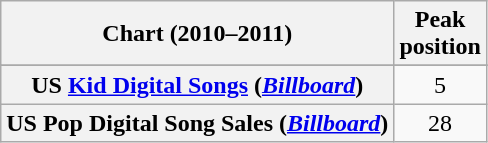<table class="wikitable sortable plainrowheaders" style="text-align:center">
<tr>
<th>Chart (2010–2011)</th>
<th>Peak<br>position</th>
</tr>
<tr>
</tr>
<tr>
<th scope="row">US <a href='#'>Kid Digital Songs</a> (<a href='#'><em>Billboard</em></a>)</th>
<td>5</td>
</tr>
<tr>
<th scope="row">US Pop Digital Song Sales (<em><a href='#'>Billboard</a></em>)</th>
<td>28</td>
</tr>
</table>
